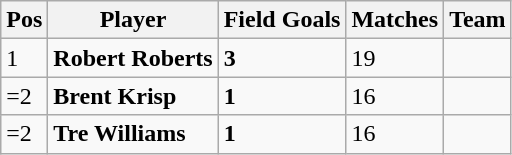<table class="wikitable">
<tr>
<th>Pos</th>
<th>Player</th>
<th>Field Goals</th>
<th>Matches</th>
<th>Team</th>
</tr>
<tr>
<td>1</td>
<td><strong>Robert Roberts</strong></td>
<td><strong>3</strong></td>
<td>19</td>
<td></td>
</tr>
<tr>
<td>=2</td>
<td><strong>Brent Krisp</strong></td>
<td><strong>1</strong></td>
<td>16</td>
<td></td>
</tr>
<tr>
<td>=2</td>
<td><strong>Tre Williams</strong></td>
<td><strong>1</strong></td>
<td>16</td>
<td></td>
</tr>
</table>
